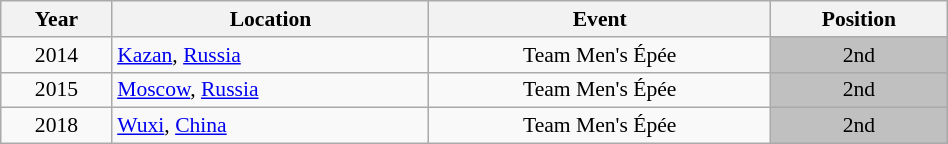<table class="wikitable" width="50%" style="font-size:90%; text-align:center;">
<tr>
<th>Year</th>
<th>Location</th>
<th>Event</th>
<th>Position</th>
</tr>
<tr>
<td>2014</td>
<td rowspan="1" align="left"> <a href='#'>Kazan</a>, <a href='#'>Russia</a></td>
<td>Team Men's Épée</td>
<td bgcolor="silver">2nd</td>
</tr>
<tr>
<td>2015</td>
<td rowspan="1" align="left"> <a href='#'>Moscow</a>, <a href='#'>Russia</a></td>
<td>Team Men's Épée</td>
<td bgcolor="silver">2nd</td>
</tr>
<tr>
<td>2018</td>
<td rowspan="1" align="left"> <a href='#'>Wuxi</a>, <a href='#'>China</a></td>
<td>Team Men's Épée</td>
<td bgcolor="silver">2nd</td>
</tr>
</table>
